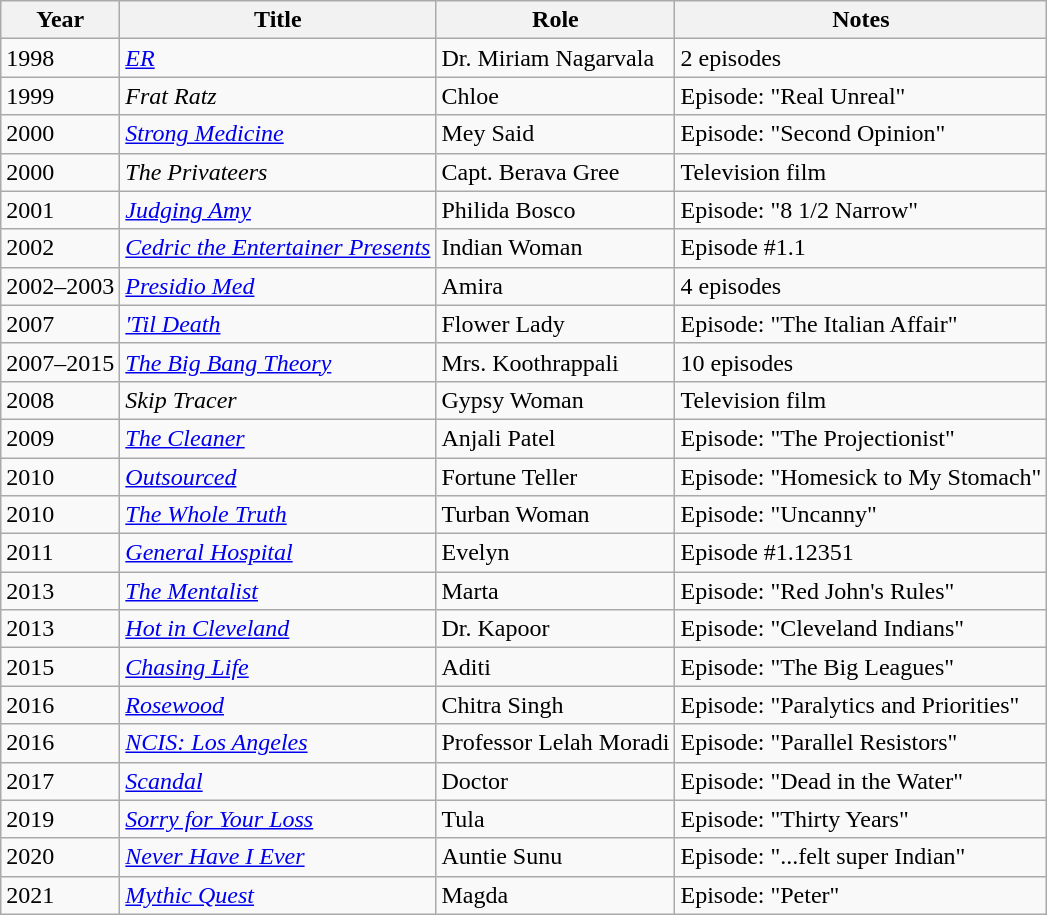<table class="wikitable sortable">
<tr>
<th>Year</th>
<th>Title</th>
<th>Role</th>
<th>Notes</th>
</tr>
<tr>
<td>1998</td>
<td><a href='#'><em>ER</em></a></td>
<td>Dr. Miriam Nagarvala</td>
<td>2 episodes</td>
</tr>
<tr>
<td>1999</td>
<td><em>Frat Ratz</em></td>
<td>Chloe</td>
<td>Episode: "Real Unreal"</td>
</tr>
<tr>
<td>2000</td>
<td><em><a href='#'>Strong Medicine</a></em></td>
<td>Mey Said</td>
<td>Episode: "Second Opinion"</td>
</tr>
<tr>
<td>2000</td>
<td><em>The Privateers</em></td>
<td>Capt. Berava Gree</td>
<td>Television film</td>
</tr>
<tr>
<td>2001</td>
<td><em><a href='#'>Judging Amy</a></em></td>
<td>Philida Bosco</td>
<td>Episode: "8 1/2 Narrow"</td>
</tr>
<tr>
<td>2002</td>
<td><em><a href='#'>Cedric the Entertainer Presents</a></em></td>
<td>Indian Woman</td>
<td>Episode #1.1</td>
</tr>
<tr>
<td>2002–2003</td>
<td><em><a href='#'>Presidio Med</a></em></td>
<td>Amira</td>
<td>4 episodes</td>
</tr>
<tr>
<td>2007</td>
<td><em><a href='#'>'Til Death</a></em></td>
<td>Flower Lady</td>
<td>Episode: "The Italian Affair"</td>
</tr>
<tr>
<td>2007–2015</td>
<td><em><a href='#'>The Big Bang Theory</a></em></td>
<td>Mrs. Koothrappali</td>
<td>10 episodes</td>
</tr>
<tr>
<td>2008</td>
<td><em>Skip Tracer</em></td>
<td>Gypsy Woman</td>
<td>Television film</td>
</tr>
<tr>
<td>2009</td>
<td><a href='#'><em>The Cleaner</em></a></td>
<td>Anjali Patel</td>
<td>Episode: "The Projectionist"</td>
</tr>
<tr>
<td>2010</td>
<td><a href='#'><em>Outsourced</em></a></td>
<td>Fortune Teller</td>
<td>Episode: "Homesick to My Stomach"</td>
</tr>
<tr>
<td>2010</td>
<td><a href='#'><em>The Whole Truth</em></a></td>
<td>Turban Woman</td>
<td>Episode: "Uncanny"</td>
</tr>
<tr>
<td>2011</td>
<td><em><a href='#'>General Hospital</a></em></td>
<td>Evelyn</td>
<td>Episode #1.12351</td>
</tr>
<tr>
<td>2013</td>
<td><em><a href='#'>The Mentalist</a></em></td>
<td>Marta</td>
<td>Episode: "Red John's Rules"</td>
</tr>
<tr>
<td>2013</td>
<td><em><a href='#'>Hot in Cleveland</a></em></td>
<td>Dr. Kapoor</td>
<td>Episode: "Cleveland Indians"</td>
</tr>
<tr>
<td>2015</td>
<td><em><a href='#'>Chasing Life</a></em></td>
<td>Aditi</td>
<td>Episode: "The Big Leagues"</td>
</tr>
<tr>
<td>2016</td>
<td><a href='#'><em>Rosewood</em></a></td>
<td>Chitra Singh</td>
<td>Episode: "Paralytics and Priorities"</td>
</tr>
<tr>
<td>2016</td>
<td><em><a href='#'>NCIS: Los Angeles</a></em></td>
<td>Professor Lelah Moradi</td>
<td>Episode: "Parallel Resistors"</td>
</tr>
<tr>
<td>2017</td>
<td><a href='#'><em>Scandal</em></a></td>
<td>Doctor</td>
<td>Episode: "Dead in the Water"</td>
</tr>
<tr>
<td>2019</td>
<td><em><a href='#'>Sorry for Your Loss</a></em></td>
<td>Tula</td>
<td>Episode: "Thirty Years"</td>
</tr>
<tr>
<td>2020</td>
<td><a href='#'><em>Never Have I Ever</em></a></td>
<td>Auntie Sunu</td>
<td>Episode: "...felt super Indian"</td>
</tr>
<tr>
<td>2021</td>
<td><em><a href='#'>Mythic Quest</a></em></td>
<td>Magda</td>
<td>Episode: "Peter"</td>
</tr>
</table>
